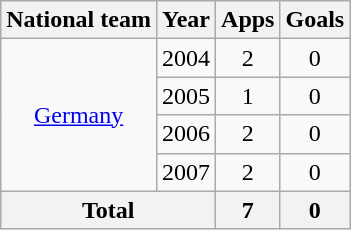<table class="wikitable" style="text-align:center">
<tr>
<th>National team</th>
<th>Year</th>
<th>Apps</th>
<th>Goals</th>
</tr>
<tr>
<td rowspan="4"><a href='#'>Germany</a></td>
<td>2004</td>
<td>2</td>
<td>0</td>
</tr>
<tr>
<td>2005</td>
<td>1</td>
<td>0</td>
</tr>
<tr>
<td>2006</td>
<td>2</td>
<td>0</td>
</tr>
<tr>
<td>2007</td>
<td>2</td>
<td>0</td>
</tr>
<tr>
<th colspan="2">Total</th>
<th>7</th>
<th>0</th>
</tr>
</table>
